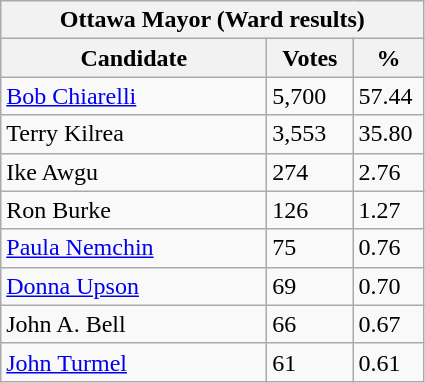<table class="wikitable">
<tr>
<th colspan="3">Ottawa Mayor (Ward results)</th>
</tr>
<tr>
<th style="width: 170px">Candidate</th>
<th style="width: 50px">Votes</th>
<th style="width: 40px">%</th>
</tr>
<tr>
<td><a href='#'>Bob Chiarelli</a></td>
<td>5,700</td>
<td>57.44</td>
</tr>
<tr>
<td>Terry Kilrea</td>
<td>3,553</td>
<td>35.80</td>
</tr>
<tr>
<td>Ike Awgu</td>
<td>274</td>
<td>2.76</td>
</tr>
<tr>
<td>Ron Burke</td>
<td>126</td>
<td>1.27</td>
</tr>
<tr>
<td><a href='#'>Paula Nemchin</a></td>
<td>75</td>
<td>0.76</td>
</tr>
<tr>
<td><a href='#'>Donna Upson</a></td>
<td>69</td>
<td>0.70</td>
</tr>
<tr>
<td>John A. Bell</td>
<td>66</td>
<td>0.67</td>
</tr>
<tr>
<td><a href='#'>John Turmel</a></td>
<td>61</td>
<td>0.61</td>
</tr>
</table>
